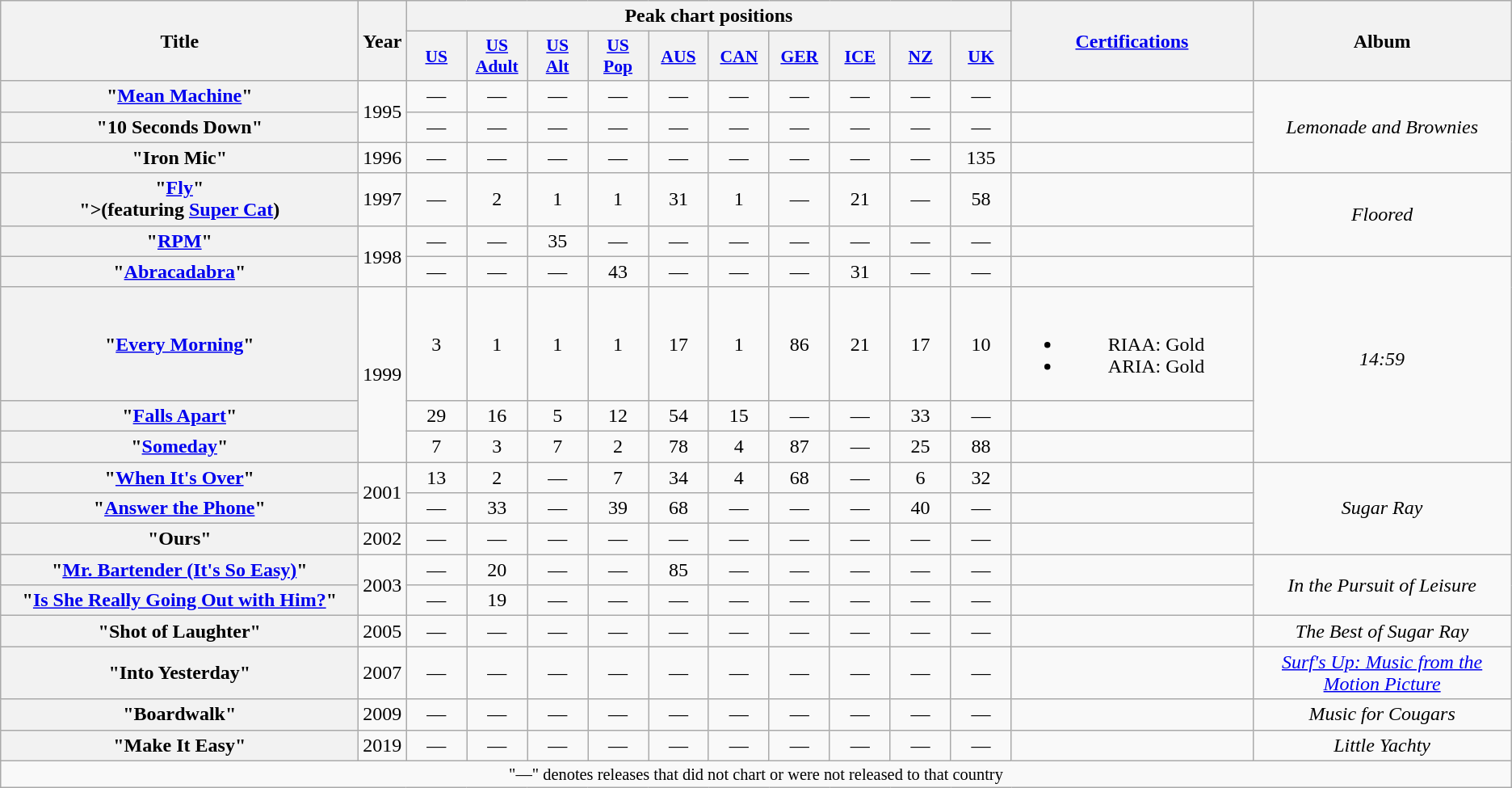<table class="wikitable plainrowheaders" style="text-align:center;">
<tr>
<th scope="col" rowspan="2" style="width:18em;">Title</th>
<th scope="col" rowspan="2">Year</th>
<th scope="col" colspan="10">Peak chart positions</th>
<th scope="col" rowspan="2" style="width:12em;"><a href='#'>Certifications</a></th>
<th scope="col" rowspan="2">Album</th>
</tr>
<tr>
<th scope="col" style="width:3em;font-size:90%;"><a href='#'>US</a><br></th>
<th scope="col" style="width:3em;font-size:90%;"><a href='#'>US<br>Adult</a><br></th>
<th scope="col" style="width:3em;font-size:90%;"><a href='#'>US<br>Alt</a><br></th>
<th scope="col" style="width:3em;font-size:90%;"><a href='#'>US<br>Pop</a><br></th>
<th scope="col" style="width:3em;font-size:90%;"><a href='#'>AUS</a><br></th>
<th scope="col" style="width:3em;font-size:90%;"><a href='#'>CAN</a><br></th>
<th scope="col" style="width:3em;font-size:90%;"><a href='#'>GER</a><br></th>
<th scope="col" style="width:3em;font-size:90%;"><a href='#'>ICE</a><br></th>
<th scope="col" style="width:3em;font-size:90%;"><a href='#'>NZ</a><br></th>
<th scope="col" style="width:3em;font-size:90%;"><a href='#'>UK</a><br></th>
</tr>
<tr>
<th scope="row">"<a href='#'>Mean Machine</a>"</th>
<td rowspan="2">1995</td>
<td>—</td>
<td>—</td>
<td>—</td>
<td>—</td>
<td>—</td>
<td>—</td>
<td>—</td>
<td>—</td>
<td>—</td>
<td>—</td>
<td></td>
<td rowspan="3"><em>Lemonade and Brownies</em></td>
</tr>
<tr>
<th scope="row">"10 Seconds Down"</th>
<td>—</td>
<td>—</td>
<td>—</td>
<td>—</td>
<td>—</td>
<td>—</td>
<td>—</td>
<td>—</td>
<td>—</td>
<td>—</td>
<td></td>
</tr>
<tr>
<th scope="row">"Iron Mic"</th>
<td>1996</td>
<td>—</td>
<td>—</td>
<td>—</td>
<td>—</td>
<td>—</td>
<td>—</td>
<td>—</td>
<td>—</td>
<td>—</td>
<td>135</td>
<td></td>
</tr>
<tr>
<th scope="row">"<a href='#'>Fly</a>"<br><span>">(featuring <a href='#'>Super Cat</a>)</span></th>
<td>1997</td>
<td>—</td>
<td>2</td>
<td>1</td>
<td>1</td>
<td>31</td>
<td>1</td>
<td>—</td>
<td>21</td>
<td>—</td>
<td>58</td>
<td></td>
<td rowspan="2"><em>Floored</em></td>
</tr>
<tr>
<th scope="row">"<a href='#'>RPM</a>"</th>
<td rowspan="2">1998</td>
<td>—</td>
<td>—</td>
<td>35</td>
<td>—</td>
<td>—</td>
<td>—</td>
<td>—</td>
<td>—</td>
<td>—</td>
<td>—</td>
<td></td>
</tr>
<tr>
<th scope="row">"<a href='#'>Abracadabra</a>"</th>
<td>—</td>
<td>—</td>
<td>—</td>
<td>43</td>
<td>—</td>
<td>—</td>
<td>—</td>
<td>31</td>
<td>—</td>
<td>—</td>
<td></td>
<td rowspan="4"><em>14:59</em></td>
</tr>
<tr>
<th scope="row">"<a href='#'>Every Morning</a>"</th>
<td rowspan="3">1999</td>
<td>3</td>
<td>1</td>
<td>1</td>
<td>1</td>
<td>17</td>
<td>1</td>
<td>86</td>
<td>21</td>
<td>17</td>
<td>10</td>
<td><br><ul><li>RIAA: Gold</li><li>ARIA: Gold</li></ul></td>
</tr>
<tr>
<th scope="row">"<a href='#'>Falls Apart</a>"</th>
<td>29</td>
<td>16</td>
<td>5</td>
<td>12</td>
<td>54</td>
<td>15</td>
<td>—</td>
<td>—</td>
<td>33</td>
<td>—</td>
<td></td>
</tr>
<tr>
<th scope="row">"<a href='#'>Someday</a>"</th>
<td>7</td>
<td>3</td>
<td>7</td>
<td>2</td>
<td>78</td>
<td>4</td>
<td>87</td>
<td>—</td>
<td>25</td>
<td>88</td>
<td></td>
</tr>
<tr>
<th scope="row">"<a href='#'>When It's Over</a>"</th>
<td rowspan="2">2001</td>
<td>13</td>
<td>2</td>
<td>—</td>
<td>7</td>
<td>34</td>
<td>4</td>
<td>68</td>
<td>—</td>
<td>6</td>
<td>32</td>
<td></td>
<td rowspan="3"><em>Sugar Ray</em></td>
</tr>
<tr>
<th scope="row">"<a href='#'>Answer the Phone</a>"</th>
<td>—</td>
<td>33</td>
<td>—</td>
<td>39</td>
<td>68</td>
<td>—</td>
<td>—</td>
<td>—</td>
<td>40</td>
<td>—</td>
<td></td>
</tr>
<tr>
<th scope="row">"Ours"</th>
<td>2002</td>
<td>—</td>
<td>—</td>
<td>—</td>
<td>—</td>
<td>—</td>
<td>—</td>
<td>—</td>
<td>—</td>
<td>—</td>
<td>—</td>
<td></td>
</tr>
<tr>
<th scope="row">"<a href='#'>Mr. Bartender (It's So Easy)</a>"</th>
<td rowspan="2">2003</td>
<td>—</td>
<td>20</td>
<td>—</td>
<td>—</td>
<td>85</td>
<td>—</td>
<td>—</td>
<td>—</td>
<td>—</td>
<td>—</td>
<td></td>
<td rowspan="2"><em>In the Pursuit of Leisure</em></td>
</tr>
<tr>
<th scope="row">"<a href='#'>Is She Really Going Out with Him?</a>"</th>
<td>—</td>
<td>19</td>
<td>—</td>
<td>—</td>
<td>—</td>
<td>—</td>
<td>—</td>
<td>—</td>
<td>—</td>
<td>—</td>
<td></td>
</tr>
<tr>
<th scope="row">"Shot of Laughter"</th>
<td>2005</td>
<td>—</td>
<td>—</td>
<td>—</td>
<td>—</td>
<td>—</td>
<td>—</td>
<td>—</td>
<td>—</td>
<td>—</td>
<td>—</td>
<td></td>
<td><em>The Best of Sugar Ray</em></td>
</tr>
<tr>
<th scope="row">"Into Yesterday"</th>
<td>2007</td>
<td>—</td>
<td>—</td>
<td>—</td>
<td>—</td>
<td>—</td>
<td>—</td>
<td>—</td>
<td>—</td>
<td>—</td>
<td>—</td>
<td></td>
<td><em><a href='#'>Surf's Up: Music from the Motion Picture</a></em></td>
</tr>
<tr>
<th scope="row">"Boardwalk"</th>
<td>2009</td>
<td>—</td>
<td>—</td>
<td>—</td>
<td>—</td>
<td>—</td>
<td>—</td>
<td>—</td>
<td>—</td>
<td>—</td>
<td>—</td>
<td></td>
<td><em>Music for Cougars</em></td>
</tr>
<tr>
<th scope="row">"Make It Easy"</th>
<td>2019</td>
<td>—</td>
<td>—</td>
<td>—</td>
<td>—</td>
<td>—</td>
<td>—</td>
<td>—</td>
<td>—</td>
<td>—</td>
<td>—</td>
<td></td>
<td><em>Little Yachty</em></td>
</tr>
<tr>
<td colspan="15" style="font-size:85%">"—" denotes releases that did not chart or were not released to that country</td>
</tr>
</table>
